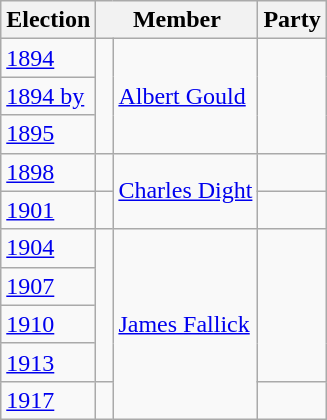<table class="wikitable">
<tr>
<th>Election</th>
<th colspan="2">Member</th>
<th>Party</th>
</tr>
<tr>
<td><a href='#'>1894</a></td>
<td rowspan="3" > </td>
<td rowspan="3"><a href='#'>Albert Gould</a></td>
<td rowspan="3"></td>
</tr>
<tr>
<td><a href='#'>1894 by</a></td>
</tr>
<tr>
<td><a href='#'>1895</a></td>
</tr>
<tr>
<td><a href='#'>1898</a></td>
<td> </td>
<td rowspan="2"><a href='#'>Charles Dight</a></td>
<td></td>
</tr>
<tr>
<td><a href='#'>1901</a></td>
<td> </td>
<td></td>
</tr>
<tr>
<td><a href='#'>1904</a></td>
<td rowspan="4" > </td>
<td rowspan="5"><a href='#'>James Fallick</a></td>
<td rowspan="4"></td>
</tr>
<tr>
<td><a href='#'>1907</a></td>
</tr>
<tr>
<td><a href='#'>1910</a></td>
</tr>
<tr>
<td><a href='#'>1913</a></td>
</tr>
<tr>
<td><a href='#'>1917</a></td>
<td> </td>
<td></td>
</tr>
</table>
